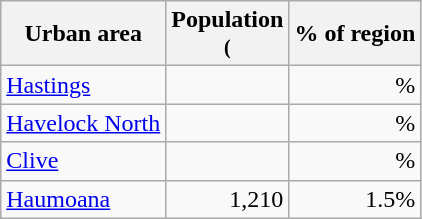<table class="wikitable">
<tr>
<th>Urban area</th>
<th>Population<br><small>(</small></th>
<th>% of region</th>
</tr>
<tr>
<td><a href='#'>Hastings</a></td>
<td align=right></td>
<td align=right>%</td>
</tr>
<tr>
<td><a href='#'>Havelock North</a></td>
<td align=right></td>
<td align=right>%</td>
</tr>
<tr>
<td><a href='#'>Clive</a></td>
<td align=right></td>
<td align=right>%</td>
</tr>
<tr>
<td><a href='#'>Haumoana</a></td>
<td align=right>1,210</td>
<td align=right>1.5%</td>
</tr>
</table>
